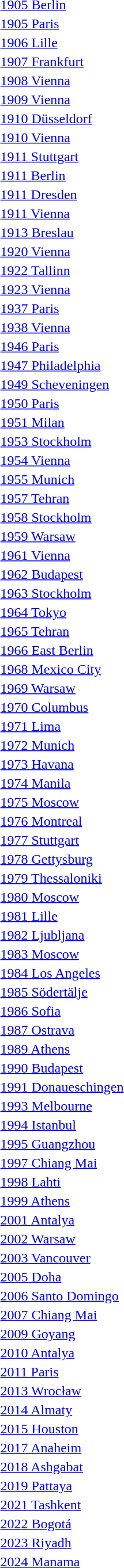<table>
<tr>
<td><a href='#'>1905 Berlin</a></td>
<td></td>
<td></td>
<td></td>
</tr>
<tr>
<td><a href='#'>1905 Paris</a></td>
<td></td>
<td></td>
<td></td>
</tr>
<tr>
<td><a href='#'>1906 Lille</a></td>
<td></td>
<td></td>
<td></td>
</tr>
<tr>
<td><a href='#'>1907 Frankfurt</a></td>
<td></td>
<td></td>
<td></td>
</tr>
<tr>
<td><a href='#'>1908 Vienna</a></td>
<td></td>
<td></td>
<td></td>
</tr>
<tr>
<td><a href='#'>1909 Vienna</a></td>
<td></td>
<td></td>
<td></td>
</tr>
<tr>
<td><a href='#'>1910 Düsseldorf</a></td>
<td></td>
<td></td>
<td></td>
</tr>
<tr>
<td><a href='#'>1910 Vienna</a></td>
<td></td>
<td></td>
<td></td>
</tr>
<tr>
<td><a href='#'>1911 Stuttgart</a></td>
<td></td>
<td></td>
<td></td>
</tr>
<tr>
<td><a href='#'>1911 Berlin</a></td>
<td></td>
<td></td>
<td></td>
</tr>
<tr>
<td><a href='#'>1911 Dresden</a></td>
<td></td>
<td></td>
<td></td>
</tr>
<tr>
<td><a href='#'>1911 Vienna</a></td>
<td></td>
<td></td>
<td></td>
</tr>
<tr>
<td><a href='#'>1913 Breslau</a></td>
<td></td>
<td></td>
<td></td>
</tr>
<tr>
<td><a href='#'>1920 Vienna</a></td>
<td></td>
<td></td>
<td></td>
</tr>
<tr>
<td><a href='#'>1922 Tallinn</a></td>
<td></td>
<td></td>
<td></td>
</tr>
<tr>
<td><a href='#'>1923 Vienna</a></td>
<td></td>
<td></td>
<td></td>
</tr>
<tr>
<td><a href='#'>1937 Paris</a></td>
<td></td>
<td></td>
<td></td>
</tr>
<tr>
<td><a href='#'>1938 Vienna</a></td>
<td></td>
<td></td>
<td></td>
</tr>
<tr>
<td><a href='#'>1946 Paris</a></td>
<td></td>
<td></td>
<td></td>
</tr>
<tr>
<td><a href='#'>1947 Philadelphia</a></td>
<td></td>
<td></td>
<td></td>
</tr>
<tr>
<td><a href='#'>1949 Scheveningen</a></td>
<td></td>
<td></td>
<td></td>
</tr>
<tr>
<td><a href='#'>1950 Paris</a></td>
<td></td>
<td></td>
<td></td>
</tr>
<tr>
<td><a href='#'>1951 Milan</a></td>
<td></td>
<td></td>
<td></td>
</tr>
<tr>
<td><a href='#'>1953 Stockholm</a></td>
<td></td>
<td></td>
<td></td>
</tr>
<tr>
<td><a href='#'>1954 Vienna</a></td>
<td></td>
<td></td>
<td></td>
</tr>
<tr>
<td><a href='#'>1955 Munich</a></td>
<td></td>
<td></td>
<td></td>
</tr>
<tr>
<td><a href='#'>1957 Tehran</a></td>
<td></td>
<td></td>
<td></td>
</tr>
<tr>
<td><a href='#'>1958 Stockholm</a></td>
<td></td>
<td></td>
<td></td>
</tr>
<tr>
<td><a href='#'>1959 Warsaw</a></td>
<td></td>
<td></td>
<td></td>
</tr>
<tr>
<td><a href='#'>1961 Vienna</a></td>
<td></td>
<td></td>
<td></td>
</tr>
<tr>
<td><a href='#'>1962 Budapest</a></td>
<td></td>
<td></td>
<td></td>
</tr>
<tr>
<td><a href='#'>1963 Stockholm</a></td>
<td></td>
<td></td>
<td></td>
</tr>
<tr>
<td><a href='#'>1964 Tokyo</a></td>
<td></td>
<td></td>
<td></td>
</tr>
<tr>
<td><a href='#'>1965 Tehran</a></td>
<td></td>
<td></td>
<td></td>
</tr>
<tr>
<td><a href='#'>1966 East Berlin</a></td>
<td></td>
<td></td>
<td></td>
</tr>
<tr>
<td><a href='#'>1968 Mexico City</a></td>
<td></td>
<td></td>
<td></td>
</tr>
<tr>
<td><a href='#'>1969 Warsaw</a></td>
<td></td>
<td></td>
<td></td>
</tr>
<tr>
<td><a href='#'>1970 Columbus</a></td>
<td></td>
<td></td>
<td></td>
</tr>
<tr>
<td><a href='#'>1971 Lima</a></td>
<td></td>
<td></td>
<td></td>
</tr>
<tr>
<td><a href='#'>1972 Munich</a></td>
<td></td>
<td></td>
<td></td>
</tr>
<tr>
<td><a href='#'>1973 Havana</a></td>
<td></td>
<td></td>
<td></td>
</tr>
<tr>
<td><a href='#'>1974 Manila</a></td>
<td></td>
<td></td>
<td></td>
</tr>
<tr>
<td><a href='#'>1975 Moscow</a></td>
<td></td>
<td></td>
<td></td>
</tr>
<tr>
<td><a href='#'>1976 Montreal</a></td>
<td></td>
<td></td>
<td></td>
</tr>
<tr>
<td><a href='#'>1977 Stuttgart</a></td>
<td></td>
<td></td>
<td></td>
</tr>
<tr>
<td><a href='#'>1978 Gettysburg</a></td>
<td></td>
<td></td>
<td></td>
</tr>
<tr>
<td><a href='#'>1979 Thessaloniki</a></td>
<td></td>
<td></td>
<td></td>
</tr>
<tr>
<td><a href='#'>1980 Moscow</a></td>
<td></td>
<td></td>
<td></td>
</tr>
<tr>
<td><a href='#'>1981 Lille</a></td>
<td></td>
<td></td>
<td></td>
</tr>
<tr>
<td><a href='#'>1982 Ljubljana</a></td>
<td></td>
<td></td>
<td></td>
</tr>
<tr>
<td><a href='#'>1983 Moscow</a></td>
<td></td>
<td></td>
<td></td>
</tr>
<tr>
<td><a href='#'>1984 Los Angeles</a></td>
<td></td>
<td></td>
<td></td>
</tr>
<tr>
<td><a href='#'>1985 Södertälje</a></td>
<td></td>
<td></td>
<td></td>
</tr>
<tr>
<td><a href='#'>1986 Sofia</a></td>
<td></td>
<td></td>
<td></td>
</tr>
<tr>
<td><a href='#'>1987 Ostrava</a></td>
<td></td>
<td></td>
<td></td>
</tr>
<tr>
<td><a href='#'>1989 Athens</a></td>
<td></td>
<td></td>
<td></td>
</tr>
<tr>
<td><a href='#'>1990 Budapest</a></td>
<td></td>
<td></td>
<td></td>
</tr>
<tr>
<td><a href='#'>1991 Donaueschingen</a></td>
<td></td>
<td></td>
<td></td>
</tr>
<tr>
<td><a href='#'>1993 Melbourne</a></td>
<td></td>
<td></td>
<td></td>
</tr>
<tr>
<td><a href='#'>1994 Istanbul</a></td>
<td></td>
<td></td>
<td></td>
</tr>
<tr>
<td><a href='#'>1995 Guangzhou</a></td>
<td></td>
<td></td>
<td></td>
</tr>
<tr>
<td><a href='#'>1997 Chiang Mai</a></td>
<td></td>
<td></td>
<td></td>
</tr>
<tr>
<td><a href='#'>1998 Lahti</a></td>
<td></td>
<td></td>
<td></td>
</tr>
<tr>
<td><a href='#'>1999 Athens</a></td>
<td></td>
<td></td>
<td></td>
</tr>
<tr>
<td><a href='#'>2001 Antalya</a></td>
<td></td>
<td></td>
<td></td>
</tr>
<tr>
<td><a href='#'>2002 Warsaw</a></td>
<td></td>
<td></td>
<td></td>
</tr>
<tr>
<td><a href='#'>2003 Vancouver</a></td>
<td></td>
<td></td>
<td></td>
</tr>
<tr>
<td><a href='#'>2005 Doha</a></td>
<td></td>
<td></td>
<td></td>
</tr>
<tr>
<td><a href='#'>2006 Santo Domingo</a></td>
<td></td>
<td></td>
<td></td>
</tr>
<tr>
<td><a href='#'>2007 Chiang Mai</a></td>
<td></td>
<td></td>
<td></td>
</tr>
<tr>
<td><a href='#'>2009 Goyang</a></td>
<td></td>
<td></td>
<td></td>
</tr>
<tr>
<td><a href='#'>2010 Antalya</a></td>
<td></td>
<td></td>
<td></td>
</tr>
<tr>
<td><a href='#'>2011 Paris</a></td>
<td></td>
<td></td>
<td></td>
</tr>
<tr>
<td><a href='#'>2013 Wrocław</a></td>
<td></td>
<td></td>
<td></td>
</tr>
<tr>
<td><a href='#'>2014 Almaty</a></td>
<td></td>
<td></td>
<td></td>
</tr>
<tr>
<td><a href='#'>2015 Houston</a></td>
<td></td>
<td></td>
<td></td>
</tr>
<tr>
<td><a href='#'>2017 Anaheim</a></td>
<td></td>
<td></td>
<td></td>
</tr>
<tr>
<td><a href='#'>2018 Ashgabat</a></td>
<td></td>
<td></td>
<td></td>
</tr>
<tr>
<td><a href='#'>2019 Pattaya</a></td>
<td></td>
<td></td>
<td></td>
</tr>
<tr>
<td><a href='#'>2021 Tashkent</a></td>
<td></td>
<td></td>
<td></td>
</tr>
<tr>
<td><a href='#'>2022 Bogotá</a></td>
<td></td>
<td></td>
<td></td>
</tr>
<tr>
<td><a href='#'>2023 Riyadh</a></td>
<td></td>
<td></td>
<td></td>
</tr>
<tr>
<td><a href='#'>2024 Manama</a></td>
<td></td>
<td></td>
<td></td>
</tr>
</table>
